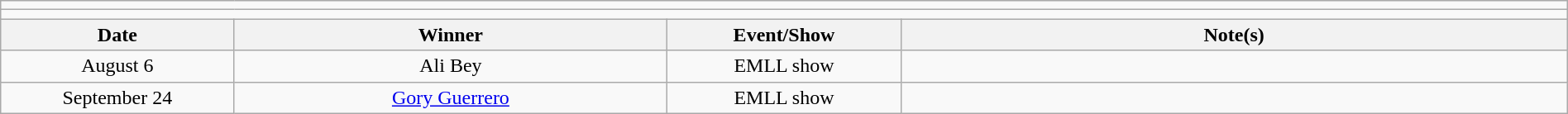<table class="wikitable" style="text-align:center; width:100%;">
<tr>
<td colspan=5></td>
</tr>
<tr>
<td colspan=5><strong></strong></td>
</tr>
<tr>
<th width=14%>Date</th>
<th width=26%>Winner</th>
<th width=14%>Event/Show</th>
<th width=40%>Note(s)</th>
</tr>
<tr>
<td>August 6</td>
<td>Ali Bey</td>
<td>EMLL show</td>
<td align=left></td>
</tr>
<tr>
<td>September 24</td>
<td><a href='#'>Gory Guerrero</a></td>
<td>EMLL show</td>
<td align=left></td>
</tr>
</table>
